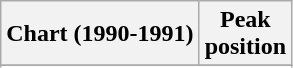<table class="wikitable sortable plainrowheaders">
<tr>
<th>Chart (1990-1991)</th>
<th>Peak<br>position</th>
</tr>
<tr>
</tr>
<tr>
</tr>
</table>
